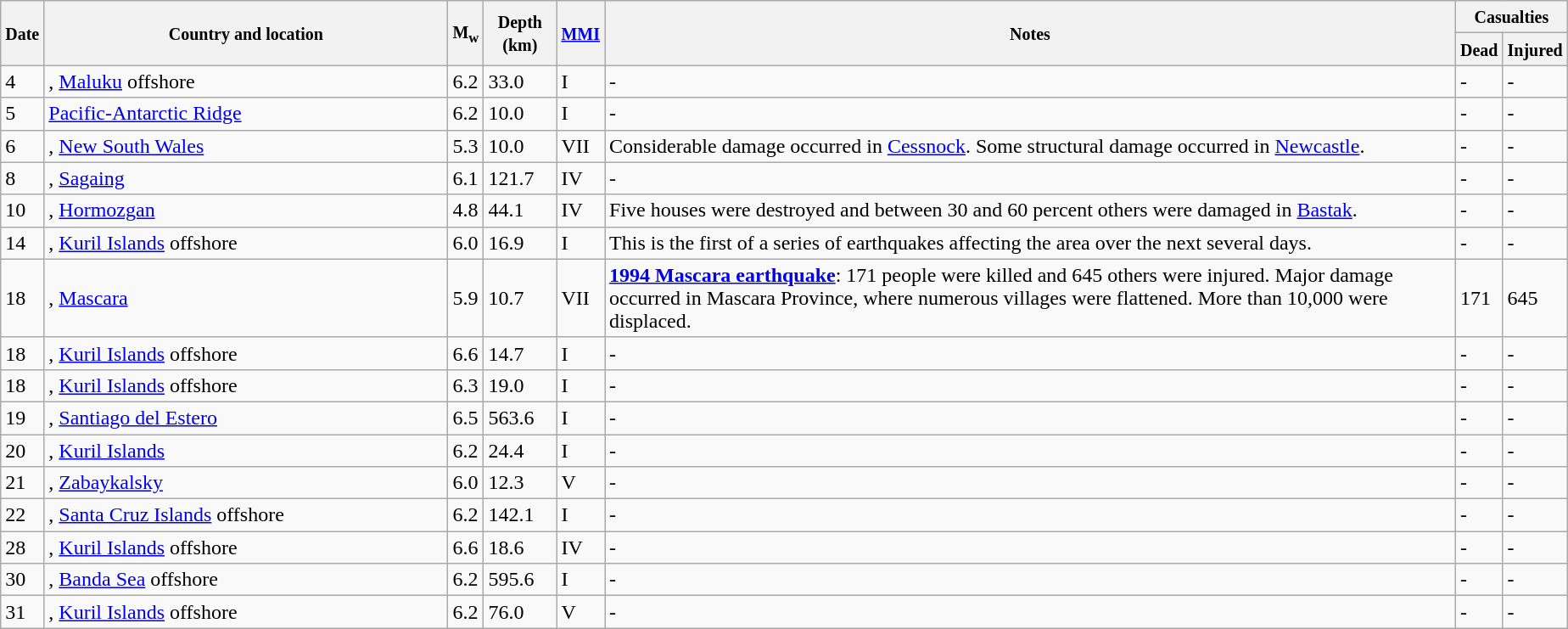<table class="wikitable sortable" style="border:1px black; margin-left:1em;">
<tr>
<th rowspan="2"><small>Date</small></th>
<th rowspan="2" style="width: 310px"><small>Country and location</small></th>
<th rowspan="2"><small>M<sub>w</sub></small></th>
<th rowspan="2"><small>Depth (km)</small></th>
<th rowspan="2"><small><a href='#'>MMI</a></small></th>
<th rowspan="2" class="unsortable"><small>Notes</small></th>
<th colspan="2"><small>Casualties</small></th>
</tr>
<tr>
<th><small>Dead</small></th>
<th><small>Injured</small></th>
</tr>
<tr>
<td>4</td>
<td>, <a href='#'>Maluku</a> offshore</td>
<td>6.2</td>
<td>33.0</td>
<td>I</td>
<td>-</td>
<td>-</td>
<td>-</td>
</tr>
<tr>
<td>5</td>
<td><a href='#'>Pacific-Antarctic Ridge</a></td>
<td>6.2</td>
<td>10.0</td>
<td>I</td>
<td>-</td>
<td>-</td>
<td>-</td>
</tr>
<tr>
<td>6</td>
<td>, <a href='#'>New South Wales</a></td>
<td>5.3</td>
<td>10.0</td>
<td>VII</td>
<td>Considerable damage occurred in <a href='#'>Cessnock</a>. Some structural damage occurred in <a href='#'>Newcastle</a>.</td>
<td>-</td>
<td>-</td>
</tr>
<tr>
<td>8</td>
<td>, <a href='#'>Sagaing</a></td>
<td>6.1</td>
<td>121.7</td>
<td>IV</td>
<td>-</td>
<td>-</td>
<td>-</td>
</tr>
<tr>
<td>10</td>
<td>, <a href='#'>Hormozgan</a></td>
<td>4.8</td>
<td>44.1</td>
<td>IV</td>
<td>Five houses were destroyed and between 30 and 60 percent others were damaged in <a href='#'>Bastak</a>.</td>
<td>-</td>
<td>-</td>
</tr>
<tr>
<td>14</td>
<td>, <a href='#'>Kuril Islands</a> offshore</td>
<td>6.0</td>
<td>16.9</td>
<td>I</td>
<td>This is the first of a series of earthquakes affecting the area over the next several days.</td>
<td>-</td>
<td>-</td>
</tr>
<tr>
<td>18</td>
<td>, <a href='#'>Mascara</a></td>
<td>5.9</td>
<td>10.7</td>
<td>VII</td>
<td><strong><a href='#'>1994 Mascara earthquake</a></strong>: 171 people were killed and 645 others were injured. Major damage occurred in Mascara Province, where numerous villages were flattened. More than 10,000 were displaced.</td>
<td>171</td>
<td>645</td>
</tr>
<tr>
<td>18</td>
<td>, <a href='#'>Kuril Islands</a> offshore</td>
<td>6.6</td>
<td>14.7</td>
<td>I</td>
<td>-</td>
<td>-</td>
<td>-</td>
</tr>
<tr>
<td>18</td>
<td>, <a href='#'>Kuril Islands</a> offshore</td>
<td>6.3</td>
<td>19.0</td>
<td>I</td>
<td>-</td>
<td>-</td>
<td>-</td>
</tr>
<tr>
<td>19</td>
<td>, <a href='#'>Santiago del Estero</a></td>
<td>6.5</td>
<td>563.6</td>
<td>I</td>
<td>-</td>
<td>-</td>
<td>-</td>
</tr>
<tr>
<td>20</td>
<td>, <a href='#'>Kuril Islands</a></td>
<td>6.2</td>
<td>24.4</td>
<td>I</td>
<td>-</td>
<td>-</td>
<td>-</td>
</tr>
<tr>
<td>21</td>
<td>, <a href='#'>Zabaykalsky</a></td>
<td>6.0</td>
<td>12.3</td>
<td>V</td>
<td>-</td>
<td>-</td>
<td>-</td>
</tr>
<tr>
<td>22</td>
<td>, <a href='#'>Santa Cruz Islands</a> offshore</td>
<td>6.2</td>
<td>142.1</td>
<td>I</td>
<td>-</td>
<td>-</td>
<td>-</td>
</tr>
<tr>
<td>28</td>
<td>, <a href='#'>Kuril Islands</a> offshore</td>
<td>6.6</td>
<td>18.6</td>
<td>IV</td>
<td>-</td>
<td>-</td>
<td>-</td>
</tr>
<tr>
<td>30</td>
<td>, <a href='#'>Banda Sea</a> offshore</td>
<td>6.2</td>
<td>595.6</td>
<td>I</td>
<td>-</td>
<td>-</td>
<td>-</td>
</tr>
<tr>
<td>31</td>
<td>, <a href='#'>Kuril Islands</a> offshore</td>
<td>6.2</td>
<td>76.0</td>
<td>V</td>
<td>-</td>
<td>-</td>
<td>-</td>
</tr>
</table>
